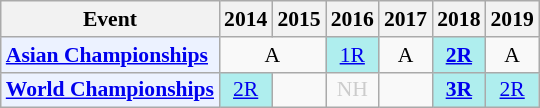<table class="wikitable" style="font-size: 90%; text-align:center">
<tr>
<th>Event</th>
<th>2014</th>
<th>2015</th>
<th>2016</th>
<th>2017</th>
<th>2018</th>
<th>2019</th>
</tr>
<tr>
<td bgcolor="#ECF2FF"; align="left"><strong><a href='#'>Asian Championships</a></strong></td>
<td colspan="2">A</td>
<td bgcolor=AFEEEE><a href='#'>1R</a></td>
<td>A</td>
<td bgcolor=AFEEEE><strong><a href='#'>2R</a></strong></td>
<td>A</td>
</tr>
<tr>
<td bgcolor="#ECF2FF"; align="left"><strong><a href='#'>World Championships</a></strong></td>
<td bgcolor=AFEEEE><a href='#'>2R</a></td>
<td 2015;></td>
<td 2016; style=color:#ccc>NH</td>
<td 2017;></td>
<td bgcolor=AFEEEE><a href='#'><strong>3R</strong></a></td>
<td bgcolor=AFEEEE><a href='#'>2R</a></td>
</tr>
</table>
